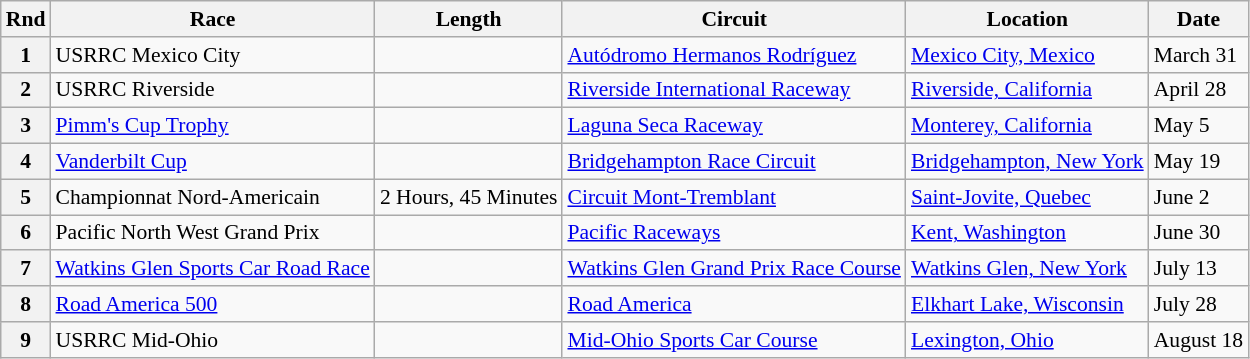<table class="wikitable" style="font-size: 90%;">
<tr>
<th>Rnd</th>
<th>Race</th>
<th>Length</th>
<th>Circuit</th>
<th>Location</th>
<th>Date</th>
</tr>
<tr>
<th>1</th>
<td>USRRC Mexico City</td>
<td align="center"></td>
<td><a href='#'>Autódromo Hermanos Rodríguez</a></td>
<td><a href='#'>Mexico City, Mexico</a></td>
<td>March 31</td>
</tr>
<tr>
<th>2</th>
<td>USRRC Riverside</td>
<td align="center"></td>
<td><a href='#'>Riverside International Raceway</a></td>
<td><a href='#'>Riverside, California</a></td>
<td>April 28</td>
</tr>
<tr>
<th>3</th>
<td><a href='#'>Pimm's Cup Trophy</a></td>
<td align="center"></td>
<td><a href='#'>Laguna Seca Raceway</a></td>
<td><a href='#'>Monterey, California</a></td>
<td>May 5</td>
</tr>
<tr>
<th>4</th>
<td><a href='#'>Vanderbilt Cup</a></td>
<td align="center"></td>
<td><a href='#'>Bridgehampton Race Circuit</a></td>
<td><a href='#'>Bridgehampton, New York</a></td>
<td>May 19</td>
</tr>
<tr>
<th>5</th>
<td>Championnat Nord-Americain</td>
<td align="center">2 Hours, 45 Minutes</td>
<td><a href='#'>Circuit Mont-Tremblant</a></td>
<td><a href='#'>Saint-Jovite, Quebec</a></td>
<td>June 2</td>
</tr>
<tr>
<th>6</th>
<td>Pacific North West Grand Prix</td>
<td align="center"></td>
<td><a href='#'>Pacific Raceways</a></td>
<td><a href='#'>Kent, Washington</a></td>
<td>June 30</td>
</tr>
<tr>
<th>7</th>
<td><a href='#'>Watkins Glen Sports Car Road Race</a></td>
<td align="center"></td>
<td><a href='#'>Watkins Glen Grand Prix Race Course</a></td>
<td><a href='#'>Watkins Glen, New York</a></td>
<td>July 13</td>
</tr>
<tr>
<th>8</th>
<td><a href='#'>Road America 500</a></td>
<td align="center"></td>
<td><a href='#'>Road America</a></td>
<td><a href='#'>Elkhart Lake, Wisconsin</a></td>
<td>July 28</td>
</tr>
<tr>
<th>9</th>
<td>USRRC Mid-Ohio</td>
<td align="center"></td>
<td><a href='#'>Mid-Ohio Sports Car Course</a></td>
<td><a href='#'>Lexington, Ohio</a></td>
<td>August 18</td>
</tr>
</table>
